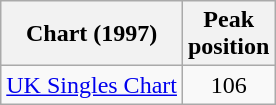<table class="wikitable sortable" style="text-align:center;" border="1">
<tr>
<th scope="col">Chart (1997)</th>
<th scope="col">Peak<br>position</th>
</tr>
<tr>
<td style="text-align:left;"><a href='#'>UK Singles Chart</a></td>
<td>106</td>
</tr>
</table>
